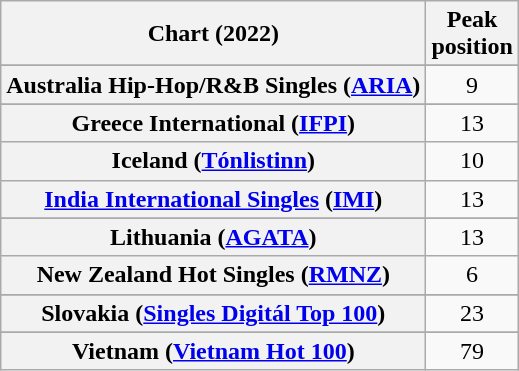<table class="wikitable sortable plainrowheaders" style="text-align:center">
<tr>
<th scope="col">Chart (2022)</th>
<th scope="col">Peak<br>position</th>
</tr>
<tr>
</tr>
<tr>
<th scope="row">Australia Hip-Hop/R&B Singles (<a href='#'>ARIA</a>)</th>
<td>9</td>
</tr>
<tr>
</tr>
<tr>
</tr>
<tr>
</tr>
<tr>
</tr>
<tr>
</tr>
<tr>
<th scope="row">Greece International (<a href='#'>IFPI</a>)</th>
<td>13</td>
</tr>
<tr>
<th scope="row">Iceland (<a href='#'>Tónlistinn</a>)</th>
<td>10</td>
</tr>
<tr>
<th scope="row"><a href='#'>India International Singles</a> (<a href='#'>IMI</a>)</th>
<td>13</td>
</tr>
<tr>
</tr>
<tr>
</tr>
<tr>
<th scope="row">Lithuania (<a href='#'>AGATA</a>)</th>
<td>13</td>
</tr>
<tr>
<th scope="row">New Zealand Hot Singles (<a href='#'>RMNZ</a>)</th>
<td>6</td>
</tr>
<tr>
</tr>
<tr>
<th scope="row">Slovakia (<a href='#'>Singles Digitál Top 100</a>)</th>
<td>23</td>
</tr>
<tr>
</tr>
<tr>
</tr>
<tr>
</tr>
<tr>
</tr>
<tr>
<th scope="row">Vietnam (<a href='#'>Vietnam Hot 100</a>)</th>
<td>79</td>
</tr>
</table>
